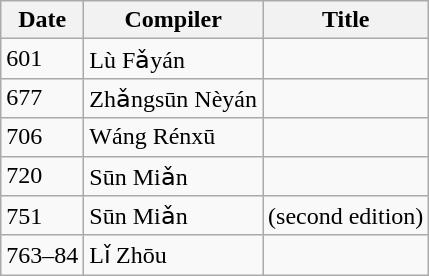<table class="wikitable">
<tr>
<th>Date</th>
<th>Compiler</th>
<th>Title</th>
</tr>
<tr>
<td>601</td>
<td>Lù Fǎyán </td>
<td> </td>
</tr>
<tr>
<td>677</td>
<td>Zhǎngsūn Nèyán </td>
<td> </td>
</tr>
<tr>
<td>706</td>
<td>Wáng Rénxū </td>
<td>  </td>
</tr>
<tr>
<td>720</td>
<td>Sūn Miǎn </td>
<td> </td>
</tr>
<tr>
<td>751</td>
<td>Sūn Miǎn </td>
<td>  (second edition)</td>
</tr>
<tr>
<td>763–84</td>
<td>Lǐ Zhōu </td>
<td> </td>
</tr>
</table>
